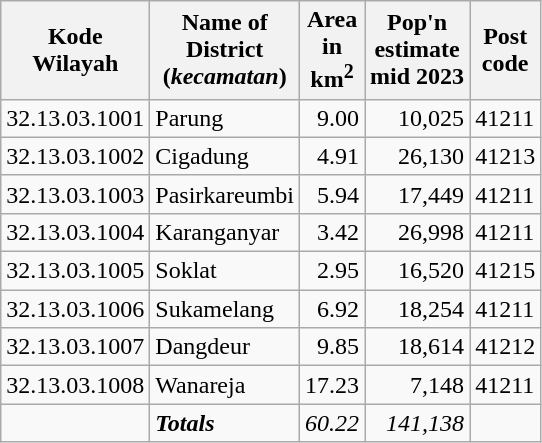<table class="sortable wikitable">
<tr>
<th>Kode <br>Wilayah</th>
<th>Name of<br>District<br>(<em>kecamatan</em>)</th>
<th>Area <br>in <br>km<sup>2</sup></th>
<th>Pop'n<br>estimate<br>mid 2023</th>
<th>Post<br>code</th>
</tr>
<tr>
<td>32.13.03.1001</td>
<td>Parung</td>
<td align="right">9.00</td>
<td align="right">10,025</td>
<td>41211</td>
</tr>
<tr>
<td>32.13.03.1002</td>
<td>Cigadung</td>
<td align="right">4.91</td>
<td align="right">26,130</td>
<td>41213</td>
</tr>
<tr>
<td>32.13.03.1003</td>
<td>Pasirkareumbi</td>
<td align="right">5.94</td>
<td align="right">17,449</td>
<td>41211</td>
</tr>
<tr>
<td>32.13.03.1004</td>
<td>Karanganyar</td>
<td align="right">3.42</td>
<td align="right">26,998</td>
<td>41211</td>
</tr>
<tr>
<td>32.13.03.1005</td>
<td>Soklat</td>
<td align="right">2.95</td>
<td align="right">16,520</td>
<td>41215</td>
</tr>
<tr>
<td>32.13.03.1006</td>
<td>Sukamelang</td>
<td align="right">6.92</td>
<td align="right">18,254</td>
<td>41211</td>
</tr>
<tr>
<td>32.13.03.1007</td>
<td>Dangdeur</td>
<td align="right">9.85</td>
<td align="right">18,614</td>
<td>41212</td>
</tr>
<tr>
<td>32.13.03.1008</td>
<td>Wanareja</td>
<td align="right">17.23</td>
<td align="right">7,148</td>
<td>41211</td>
</tr>
<tr>
<td></td>
<td><strong><em>Totals</em></strong></td>
<td align="right"><em>60.22</em></td>
<td align="right"><em>141,138</em></td>
<td></td>
</tr>
</table>
